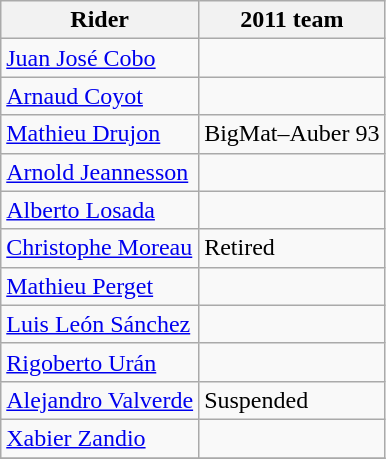<table class="wikitable">
<tr>
<th>Rider</th>
<th>2011 team</th>
</tr>
<tr>
<td><a href='#'>Juan José Cobo</a></td>
<td></td>
</tr>
<tr>
<td><a href='#'>Arnaud Coyot</a></td>
<td></td>
</tr>
<tr>
<td><a href='#'>Mathieu Drujon</a></td>
<td>BigMat–Auber 93</td>
</tr>
<tr>
<td><a href='#'>Arnold Jeannesson</a></td>
<td></td>
</tr>
<tr>
<td><a href='#'>Alberto Losada</a></td>
<td></td>
</tr>
<tr>
<td><a href='#'>Christophe Moreau</a></td>
<td>Retired</td>
</tr>
<tr>
<td><a href='#'>Mathieu Perget</a></td>
<td></td>
</tr>
<tr>
<td><a href='#'>Luis León Sánchez</a></td>
<td></td>
</tr>
<tr>
<td><a href='#'>Rigoberto Urán</a></td>
<td></td>
</tr>
<tr>
<td><a href='#'>Alejandro Valverde</a></td>
<td>Suspended</td>
</tr>
<tr>
<td><a href='#'>Xabier Zandio</a></td>
<td></td>
</tr>
<tr>
</tr>
</table>
